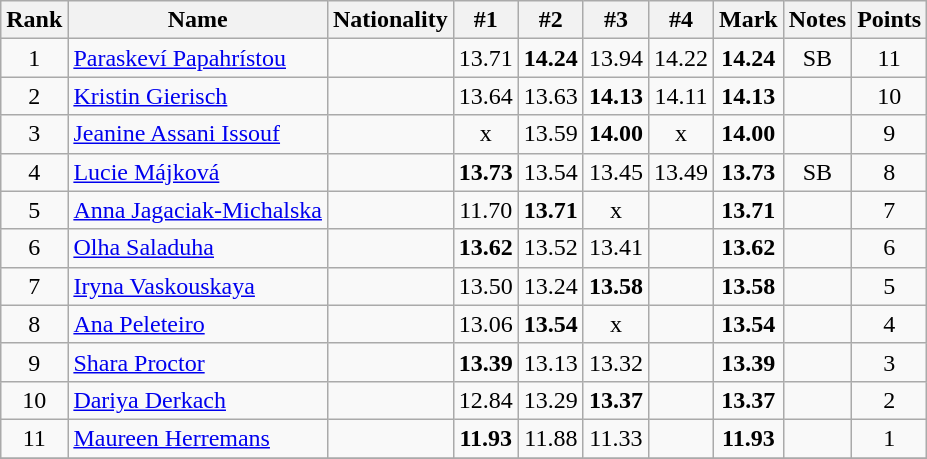<table class="wikitable sortable" style="text-align:center">
<tr>
<th>Rank</th>
<th>Name</th>
<th>Nationality</th>
<th>#1</th>
<th>#2</th>
<th>#3</th>
<th>#4</th>
<th>Mark</th>
<th>Notes</th>
<th>Points</th>
</tr>
<tr>
<td>1</td>
<td align=left><a href='#'>Paraskeví Papahrístou</a></td>
<td align=left></td>
<td>13.71</td>
<td><strong>14.24</strong></td>
<td>13.94</td>
<td>14.22</td>
<td><strong>14.24</strong></td>
<td>SB</td>
<td>11</td>
</tr>
<tr>
<td>2</td>
<td align=left><a href='#'>Kristin Gierisch</a></td>
<td align=left></td>
<td>13.64</td>
<td>13.63</td>
<td><strong>14.13</strong></td>
<td>14.11</td>
<td><strong>14.13</strong></td>
<td></td>
<td>10</td>
</tr>
<tr>
<td>3</td>
<td align=left><a href='#'>Jeanine Assani Issouf</a></td>
<td align=left></td>
<td>x</td>
<td>13.59</td>
<td><strong>14.00</strong></td>
<td>x</td>
<td><strong>14.00</strong></td>
<td></td>
<td>9</td>
</tr>
<tr>
<td>4</td>
<td align=left><a href='#'>Lucie Májková</a></td>
<td align=left></td>
<td><strong>13.73</strong></td>
<td>13.54</td>
<td>13.45</td>
<td>13.49</td>
<td><strong>13.73</strong></td>
<td>SB</td>
<td>8</td>
</tr>
<tr>
<td>5</td>
<td align=left><a href='#'>Anna Jagaciak-Michalska</a></td>
<td align=left></td>
<td>11.70</td>
<td><strong>13.71</strong></td>
<td>x</td>
<td></td>
<td><strong>13.71</strong></td>
<td></td>
<td>7</td>
</tr>
<tr>
<td>6</td>
<td align=left><a href='#'>Olha Saladuha</a></td>
<td align=left></td>
<td><strong>13.62</strong></td>
<td>13.52</td>
<td>13.41</td>
<td></td>
<td><strong>13.62</strong></td>
<td></td>
<td>6</td>
</tr>
<tr>
<td>7</td>
<td align=left><a href='#'>Iryna Vaskouskaya</a></td>
<td align=left></td>
<td>13.50</td>
<td>13.24</td>
<td><strong>13.58</strong></td>
<td></td>
<td><strong>13.58</strong></td>
<td></td>
<td>5</td>
</tr>
<tr>
<td>8</td>
<td align=left><a href='#'>Ana Peleteiro</a></td>
<td align=left></td>
<td>13.06</td>
<td><strong>13.54</strong></td>
<td>x</td>
<td></td>
<td><strong>13.54</strong></td>
<td></td>
<td>4</td>
</tr>
<tr>
<td>9</td>
<td align=left><a href='#'>Shara Proctor</a></td>
<td align=left></td>
<td><strong>13.39</strong></td>
<td>13.13</td>
<td>13.32</td>
<td></td>
<td><strong>13.39</strong></td>
<td></td>
<td>3</td>
</tr>
<tr>
<td>10</td>
<td align=left><a href='#'>Dariya Derkach</a></td>
<td align=left></td>
<td>12.84</td>
<td>13.29</td>
<td><strong>13.37</strong></td>
<td></td>
<td><strong>13.37</strong></td>
<td></td>
<td>2</td>
</tr>
<tr>
<td>11</td>
<td align=left><a href='#'>Maureen Herremans</a></td>
<td align=left></td>
<td><strong>11.93</strong></td>
<td>11.88</td>
<td>11.33</td>
<td></td>
<td><strong>11.93</strong></td>
<td></td>
<td>1</td>
</tr>
<tr>
</tr>
</table>
